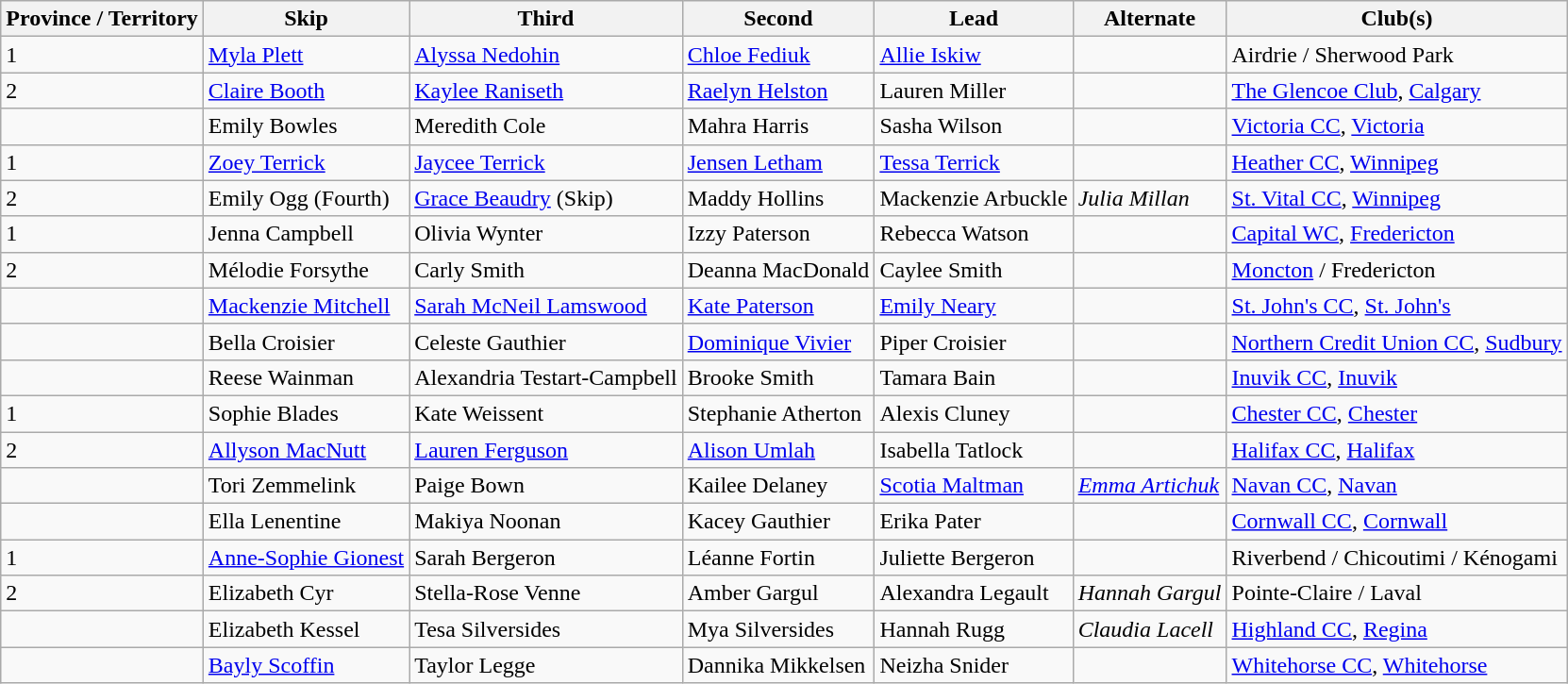<table class="wikitable">
<tr>
<th scope="col">Province / Territory</th>
<th scope="col">Skip</th>
<th scope="col">Third</th>
<th scope="col">Second</th>
<th scope="col">Lead</th>
<th scope="col">Alternate</th>
<th scope="col">Club(s)</th>
</tr>
<tr>
<td> 1</td>
<td><a href='#'>Myla Plett</a></td>
<td><a href='#'>Alyssa Nedohin</a></td>
<td><a href='#'>Chloe Fediuk</a></td>
<td><a href='#'>Allie Iskiw</a></td>
<td></td>
<td>Airdrie / Sherwood Park</td>
</tr>
<tr>
<td> 2</td>
<td><a href='#'>Claire Booth</a></td>
<td><a href='#'>Kaylee Raniseth</a></td>
<td><a href='#'>Raelyn Helston</a></td>
<td>Lauren Miller</td>
<td></td>
<td><a href='#'>The Glencoe Club</a>, <a href='#'>Calgary</a></td>
</tr>
<tr>
<td></td>
<td>Emily Bowles</td>
<td>Meredith Cole</td>
<td>Mahra Harris</td>
<td>Sasha Wilson</td>
<td></td>
<td><a href='#'>Victoria CC</a>, <a href='#'>Victoria</a></td>
</tr>
<tr>
<td> 1</td>
<td><a href='#'>Zoey Terrick</a></td>
<td><a href='#'>Jaycee Terrick</a></td>
<td><a href='#'>Jensen Letham</a></td>
<td><a href='#'>Tessa Terrick</a></td>
<td></td>
<td><a href='#'>Heather CC</a>, <a href='#'>Winnipeg</a></td>
</tr>
<tr>
<td> 2</td>
<td>Emily Ogg (Fourth)</td>
<td><a href='#'>Grace Beaudry</a> (Skip)</td>
<td>Maddy Hollins</td>
<td>Mackenzie Arbuckle</td>
<td><em>Julia Millan</em></td>
<td><a href='#'>St. Vital CC</a>, <a href='#'>Winnipeg</a></td>
</tr>
<tr>
<td> 1</td>
<td>Jenna Campbell</td>
<td>Olivia Wynter</td>
<td>Izzy Paterson</td>
<td>Rebecca Watson</td>
<td></td>
<td><a href='#'>Capital WC</a>, <a href='#'>Fredericton</a></td>
</tr>
<tr>
<td> 2</td>
<td>Mélodie Forsythe</td>
<td>Carly Smith</td>
<td>Deanna MacDonald</td>
<td>Caylee Smith</td>
<td></td>
<td><a href='#'>Moncton</a> / Fredericton</td>
</tr>
<tr>
<td></td>
<td><a href='#'>Mackenzie Mitchell</a></td>
<td><a href='#'>Sarah McNeil Lamswood</a></td>
<td><a href='#'>Kate Paterson</a></td>
<td><a href='#'>Emily Neary</a></td>
<td></td>
<td><a href='#'>St. John's CC</a>, <a href='#'>St. John's</a></td>
</tr>
<tr>
<td></td>
<td>Bella Croisier</td>
<td>Celeste Gauthier</td>
<td><a href='#'>Dominique Vivier</a></td>
<td>Piper Croisier</td>
<td></td>
<td><a href='#'>Northern Credit Union CC</a>, <a href='#'>Sudbury</a></td>
</tr>
<tr>
<td></td>
<td>Reese Wainman</td>
<td>Alexandria Testart-Campbell</td>
<td>Brooke Smith</td>
<td>Tamara Bain</td>
<td></td>
<td><a href='#'>Inuvik CC</a>, <a href='#'>Inuvik</a></td>
</tr>
<tr>
<td> 1</td>
<td>Sophie Blades</td>
<td>Kate Weissent</td>
<td>Stephanie Atherton</td>
<td>Alexis Cluney</td>
<td></td>
<td><a href='#'>Chester CC</a>, <a href='#'>Chester</a></td>
</tr>
<tr>
<td> 2</td>
<td><a href='#'>Allyson MacNutt</a></td>
<td><a href='#'>Lauren Ferguson</a></td>
<td><a href='#'>Alison Umlah</a></td>
<td>Isabella Tatlock</td>
<td></td>
<td><a href='#'>Halifax CC</a>, <a href='#'>Halifax</a></td>
</tr>
<tr>
<td></td>
<td>Tori Zemmelink</td>
<td>Paige Bown</td>
<td>Kailee Delaney</td>
<td><a href='#'>Scotia Maltman</a></td>
<td><em><a href='#'>Emma Artichuk</a></em></td>
<td><a href='#'>Navan CC</a>, <a href='#'>Navan</a></td>
</tr>
<tr>
<td></td>
<td>Ella Lenentine</td>
<td>Makiya Noonan</td>
<td>Kacey Gauthier</td>
<td>Erika Pater</td>
<td></td>
<td><a href='#'>Cornwall CC</a>, <a href='#'>Cornwall</a></td>
</tr>
<tr>
<td> 1</td>
<td><a href='#'>Anne-Sophie Gionest</a></td>
<td>Sarah Bergeron</td>
<td>Léanne Fortin</td>
<td>Juliette Bergeron</td>
<td></td>
<td>Riverbend / Chicoutimi / Kénogami</td>
</tr>
<tr>
<td> 2</td>
<td>Elizabeth Cyr</td>
<td>Stella-Rose Venne</td>
<td>Amber Gargul</td>
<td>Alexandra Legault</td>
<td><em>Hannah Gargul</em></td>
<td>Pointe-Claire / Laval</td>
</tr>
<tr>
<td></td>
<td>Elizabeth Kessel</td>
<td>Tesa Silversides</td>
<td>Mya Silversides</td>
<td>Hannah Rugg</td>
<td><em>Claudia Lacell</em></td>
<td><a href='#'>Highland CC</a>, <a href='#'>Regina</a></td>
</tr>
<tr>
<td></td>
<td><a href='#'>Bayly Scoffin</a></td>
<td>Taylor Legge</td>
<td>Dannika Mikkelsen</td>
<td>Neizha Snider</td>
<td></td>
<td><a href='#'>Whitehorse CC</a>, <a href='#'>Whitehorse</a></td>
</tr>
</table>
